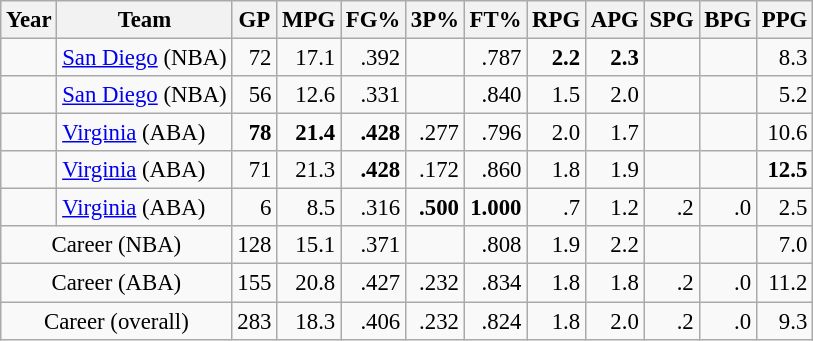<table class="wikitable sortable" style="font-size:95%; text-align:right;">
<tr>
<th>Year</th>
<th>Team</th>
<th>GP</th>
<th>MPG</th>
<th>FG%</th>
<th>3P%</th>
<th>FT%</th>
<th>RPG</th>
<th>APG</th>
<th>SPG</th>
<th>BPG</th>
<th>PPG</th>
</tr>
<tr>
<td style="text-align:left;"></td>
<td style="text-align:left;"><a href='#'>San Diego</a> (NBA)</td>
<td>72</td>
<td>17.1</td>
<td>.392</td>
<td></td>
<td>.787</td>
<td><strong>2.2</strong></td>
<td><strong>2.3</strong></td>
<td></td>
<td></td>
<td>8.3</td>
</tr>
<tr>
<td style="text-align:left;"></td>
<td style="text-align:left;"><a href='#'>San Diego</a> (NBA)</td>
<td>56</td>
<td>12.6</td>
<td>.331</td>
<td></td>
<td>.840</td>
<td>1.5</td>
<td>2.0</td>
<td></td>
<td></td>
<td>5.2</td>
</tr>
<tr>
<td style="text-align:left;"></td>
<td style="text-align:left;"><a href='#'>Virginia</a> (ABA)</td>
<td><strong>78</strong></td>
<td><strong>21.4</strong></td>
<td><strong>.428</strong></td>
<td>.277</td>
<td>.796</td>
<td>2.0</td>
<td>1.7</td>
<td></td>
<td></td>
<td>10.6</td>
</tr>
<tr>
<td style="text-align:left;"></td>
<td style="text-align:left;"><a href='#'>Virginia</a> (ABA)</td>
<td>71</td>
<td>21.3</td>
<td><strong>.428</strong></td>
<td>.172</td>
<td>.860</td>
<td>1.8</td>
<td>1.9</td>
<td></td>
<td></td>
<td><strong>12.5</strong></td>
</tr>
<tr>
<td style="text-align:left;"></td>
<td style="text-align:left;"><a href='#'>Virginia</a> (ABA)</td>
<td>6</td>
<td>8.5</td>
<td>.316</td>
<td><strong>.500</strong></td>
<td><strong>1.000</strong></td>
<td>.7</td>
<td>1.2</td>
<td>.2</td>
<td>.0</td>
<td>2.5</td>
</tr>
<tr class="sortbottom">
<td colspan="2" style="text-align:center;">Career (NBA)</td>
<td>128</td>
<td>15.1</td>
<td>.371</td>
<td></td>
<td>.808</td>
<td>1.9</td>
<td>2.2</td>
<td></td>
<td></td>
<td>7.0</td>
</tr>
<tr class="sortbottom">
<td colspan="2" style="text-align:center;">Career (ABA)</td>
<td>155</td>
<td>20.8</td>
<td>.427</td>
<td>.232</td>
<td>.834</td>
<td>1.8</td>
<td>1.8</td>
<td>.2</td>
<td>.0</td>
<td>11.2</td>
</tr>
<tr class="sortbottom">
<td colspan="2" style="text-align:center;">Career (overall)</td>
<td>283</td>
<td>18.3</td>
<td>.406</td>
<td>.232</td>
<td>.824</td>
<td>1.8</td>
<td>2.0</td>
<td>.2</td>
<td>.0</td>
<td>9.3</td>
</tr>
</table>
